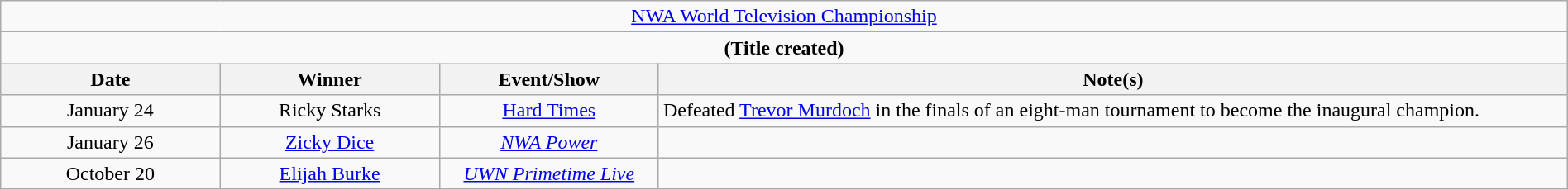<table class="wikitable" style="text-align:center; width:100%;">
<tr>
<td colspan="4" style="text-align: center;"><a href='#'>NWA World Television Championship</a></td>
</tr>
<tr>
<td colspan="4" style="text-align: center;"><strong>(Title created)</strong></td>
</tr>
<tr>
<th width=14%>Date</th>
<th width=14%>Winner</th>
<th width=14%>Event/Show</th>
<th width=58%>Note(s)</th>
</tr>
<tr>
<td>January 24</td>
<td>Ricky Starks</td>
<td><a href='#'>Hard Times</a></td>
<td style="text-align: left;">Defeated <a href='#'>Trevor Murdoch</a> in the finals of an eight-man tournament to become the inaugural champion.</td>
</tr>
<tr>
<td>January 26<br></td>
<td><a href='#'>Zicky Dice</a></td>
<td><em><a href='#'>NWA Power</a></em></td>
<td></td>
</tr>
<tr>
<td>October 20</td>
<td><a href='#'>Elijah Burke</a></td>
<td><em><a href='#'>UWN Primetime Live</a></em></td>
<td></td>
</tr>
</table>
